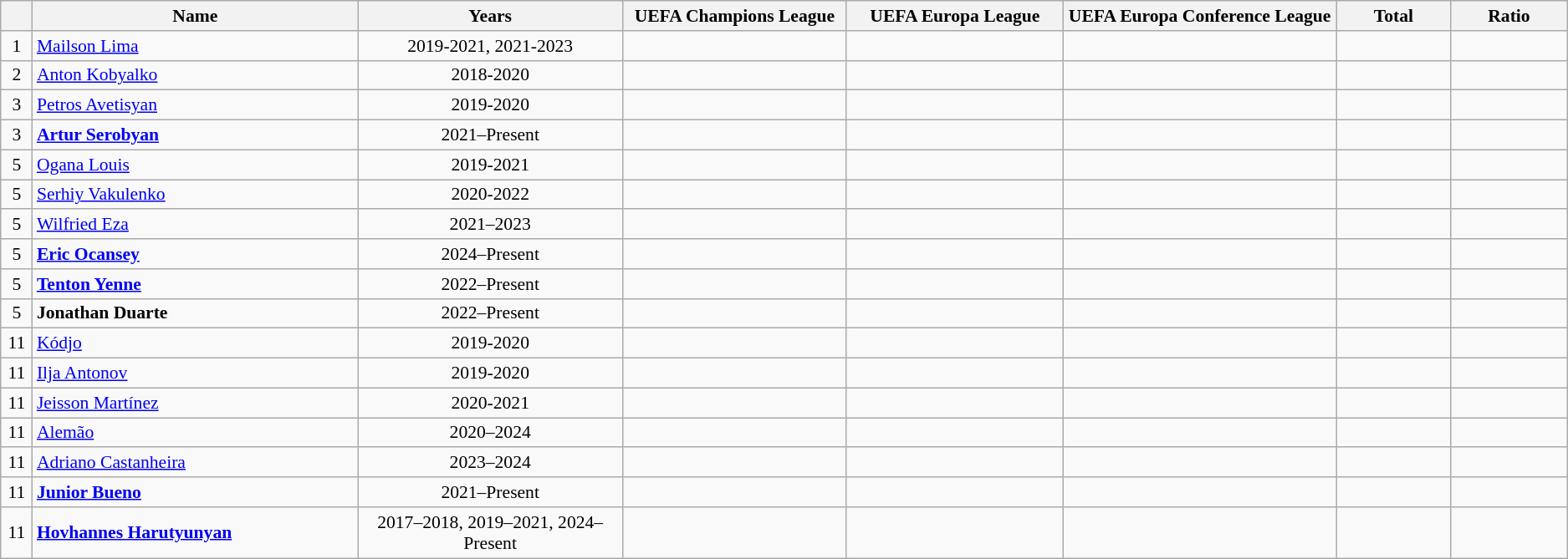<table class="wikitable sortable"  style="text-align:center; font-size:90%; ">
<tr>
<th width=20px></th>
<th width=300px>Name</th>
<th width=250px>Years</th>
<th width=200px>UEFA Champions League</th>
<th width=200px>UEFA Europa League</th>
<th width=250px>UEFA Europa Conference League</th>
<th width=100px>Total</th>
<th width=100px>Ratio</th>
</tr>
<tr>
<td>1</td>
<td align="left"> <a href='#'>Mailson Lima</a></td>
<td>2019-2021, 2021-2023</td>
<td></td>
<td></td>
<td></td>
<td></td>
<td></td>
</tr>
<tr>
<td>2</td>
<td align="left"> <a href='#'>Anton Kobyalko</a></td>
<td>2018-2020</td>
<td></td>
<td></td>
<td></td>
<td></td>
<td></td>
</tr>
<tr>
<td>3</td>
<td align="left"> <a href='#'>Petros Avetisyan</a></td>
<td>2019-2020</td>
<td></td>
<td></td>
<td></td>
<td></td>
<td></td>
</tr>
<tr>
<td>3</td>
<td align="left"> <strong><a href='#'>Artur Serobyan</a></strong></td>
<td>2021–Present</td>
<td></td>
<td></td>
<td></td>
<td></td>
<td></td>
</tr>
<tr>
<td>5</td>
<td align="left"> <a href='#'>Ogana Louis</a></td>
<td>2019-2021</td>
<td></td>
<td></td>
<td></td>
<td></td>
<td></td>
</tr>
<tr>
<td>5</td>
<td align="left"> <a href='#'>Serhiy Vakulenko</a></td>
<td>2020-2022</td>
<td></td>
<td></td>
<td></td>
<td></td>
<td></td>
</tr>
<tr>
<td>5</td>
<td align="left"> <a href='#'>Wilfried Eza</a></td>
<td>2021–2023</td>
<td></td>
<td></td>
<td></td>
<td></td>
<td></td>
</tr>
<tr>
<td>5</td>
<td align="left"> <strong><a href='#'>Eric Ocansey</a></strong></td>
<td>2024–Present</td>
<td></td>
<td></td>
<td></td>
<td></td>
<td></td>
</tr>
<tr>
<td>5</td>
<td align="left"> <strong><a href='#'>Tenton Yenne</a></strong></td>
<td>2022–Present</td>
<td></td>
<td></td>
<td></td>
<td></td>
<td></td>
</tr>
<tr>
<td>5</td>
<td align="left"> <strong>Jonathan Duarte</strong></td>
<td>2022–Present</td>
<td></td>
<td></td>
<td></td>
<td></td>
<td></td>
</tr>
<tr>
<td>11</td>
<td align="left"> <a href='#'>Kódjo</a></td>
<td>2019-2020</td>
<td></td>
<td></td>
<td></td>
<td></td>
<td></td>
</tr>
<tr>
<td>11</td>
<td align="left"> <a href='#'>Ilja Antonov</a></td>
<td>2019-2020</td>
<td></td>
<td></td>
<td></td>
<td></td>
<td></td>
</tr>
<tr>
<td>11</td>
<td align="left"> <a href='#'>Jeisson Martínez</a></td>
<td>2020-2021</td>
<td></td>
<td></td>
<td></td>
<td></td>
<td></td>
</tr>
<tr>
<td>11</td>
<td align="left"> <a href='#'>Alemão</a></td>
<td>2020–2024</td>
<td></td>
<td></td>
<td></td>
<td></td>
<td></td>
</tr>
<tr>
<td>11</td>
<td align="left"> <a href='#'>Adriano Castanheira</a></td>
<td>2023–2024</td>
<td></td>
<td></td>
<td></td>
<td></td>
<td></td>
</tr>
<tr>
<td>11</td>
<td align="left"> <strong><a href='#'>Junior Bueno</a></strong></td>
<td>2021–Present</td>
<td></td>
<td></td>
<td></td>
<td></td>
<td></td>
</tr>
<tr>
<td>11</td>
<td align="left"> <strong><a href='#'>Hovhannes Harutyunyan</a></strong></td>
<td>2017–2018, 2019–2021, 2024–Present</td>
<td></td>
<td></td>
<td></td>
<td></td>
<td></td>
</tr>
</table>
